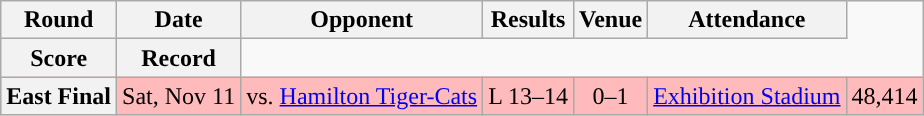<table class="wikitable" style="text-align:center">
<tr>
<th>Round</th>
<th>Date</th>
<th>Opponent</th>
<th>Results</th>
<th>Venue</th>
<th>Attendance</th>
</tr>
<tr>
<th>Score</th>
<th>Record</th>
</tr>
<tr style="background:#ffbbbb">
<th>East Final</th>
<td>Sat, Nov 11</td>
<td>vs. <a href='#'>Hamilton Tiger-Cats</a></td>
<td>L 13–14 </td>
<td>0–1</td>
<td><a href='#'>Exhibition Stadium</a></td>
<td>48,414</td>
</tr>
</table>
